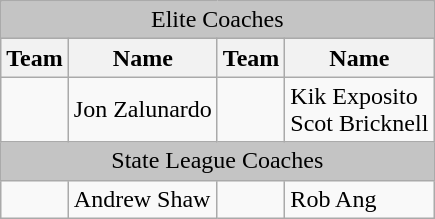<table class="wikitable">
<tr>
<td colspan="4" style="background: rgb(196,196,196); color: black; text-align: center;">Elite Coaches</td>
</tr>
<tr>
<th>Team</th>
<th>Name</th>
<th>Team</th>
<th>Name</th>
</tr>
<tr>
<td></td>
<td> Jon Zalunardo</td>
<td></td>
<td> Kik Exposito <br>  Scot Bricknell</td>
</tr>
<tr>
<td colspan="4" style="background: rgb(196,196,196); color: black; text-align: center;">State League Coaches</td>
</tr>
<tr>
<td></td>
<td> Andrew Shaw</td>
<td></td>
<td> Rob Ang</td>
</tr>
</table>
